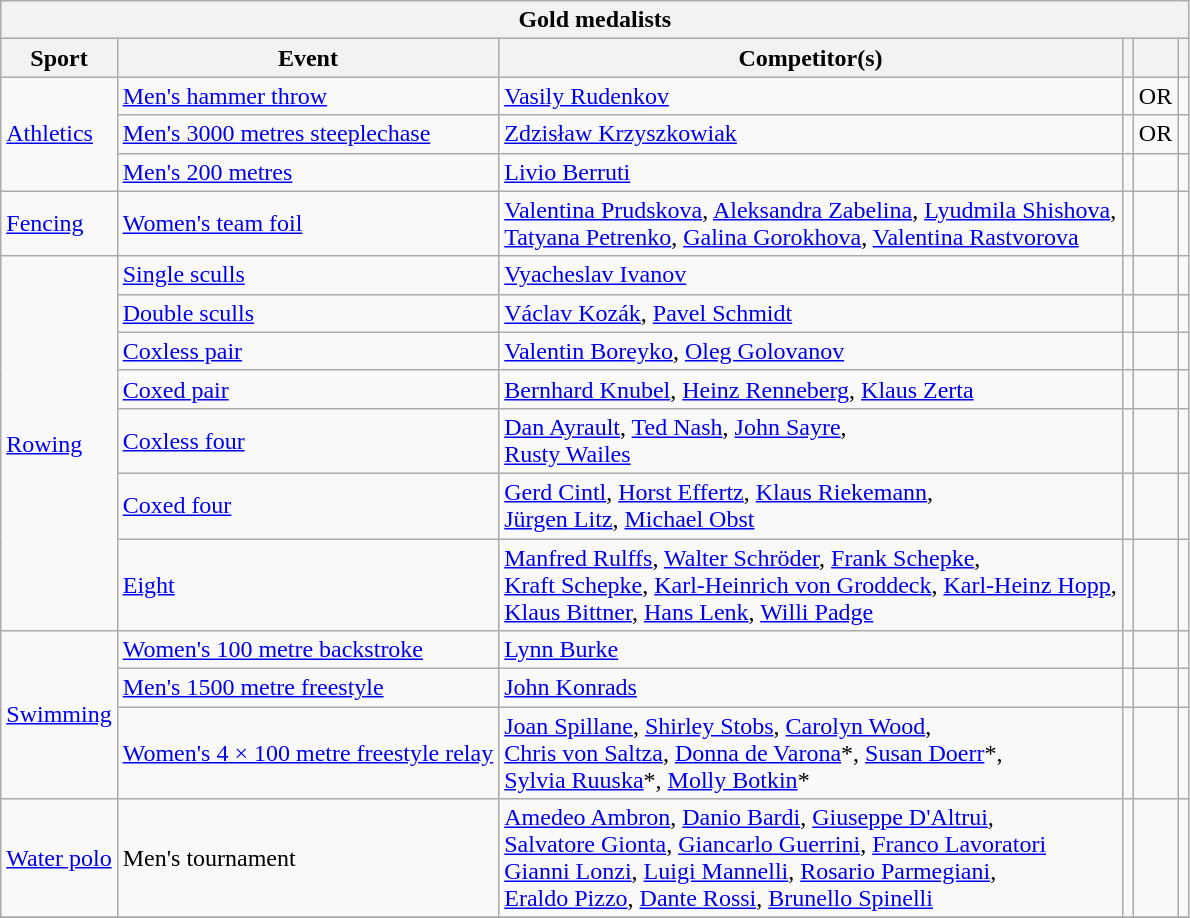<table class="wikitable">
<tr>
<th colspan="6">Gold medalists</th>
</tr>
<tr>
<th>Sport</th>
<th>Event</th>
<th>Competitor(s)</th>
<th></th>
<th></th>
<th></th>
</tr>
<tr>
<td rowspan="3"><a href='#'>Athletics</a></td>
<td><a href='#'>Men's hammer throw</a></td>
<td><a href='#'>Vasily Rudenkov</a></td>
<td></td>
<td>OR</td>
<td></td>
</tr>
<tr>
<td><a href='#'>Men's 3000 metres steeplechase</a></td>
<td><a href='#'>Zdzisław Krzyszkowiak</a></td>
<td></td>
<td>OR</td>
<td></td>
</tr>
<tr>
<td><a href='#'>Men's 200 metres</a></td>
<td><a href='#'>Livio Berruti</a></td>
<td></td>
<td></td>
<td></td>
</tr>
<tr>
<td><a href='#'>Fencing</a></td>
<td><a href='#'>Women's team foil</a></td>
<td><a href='#'>Valentina Prudskova</a>, <a href='#'>Aleksandra Zabelina</a>, <a href='#'>Lyudmila Shishova</a>,<br><a href='#'>Tatyana Petrenko</a>, <a href='#'>Galina Gorokhova</a>, <a href='#'>Valentina Rastvorova</a></td>
<td></td>
<td></td>
<td></td>
</tr>
<tr>
<td rowspan="7"><a href='#'>Rowing</a></td>
<td><a href='#'>Single sculls</a></td>
<td><a href='#'>Vyacheslav Ivanov</a></td>
<td></td>
<td></td>
<td></td>
</tr>
<tr>
<td><a href='#'>Double sculls</a></td>
<td><a href='#'>Václav Kozák</a>, <a href='#'>Pavel Schmidt</a></td>
<td></td>
<td></td>
<td></td>
</tr>
<tr>
<td><a href='#'>Coxless pair</a></td>
<td><a href='#'>Valentin Boreyko</a>, <a href='#'>Oleg Golovanov</a></td>
<td></td>
<td></td>
<td></td>
</tr>
<tr>
<td><a href='#'>Coxed pair</a></td>
<td><a href='#'>Bernhard Knubel</a>, <a href='#'>Heinz Renneberg</a>, <a href='#'>Klaus Zerta</a></td>
<td></td>
<td></td>
<td></td>
</tr>
<tr>
<td><a href='#'>Coxless four</a></td>
<td><a href='#'>Dan Ayrault</a>, <a href='#'>Ted Nash</a>, <a href='#'>John Sayre</a>, <br><a href='#'>Rusty Wailes</a></td>
<td></td>
<td></td>
<td></td>
</tr>
<tr>
<td><a href='#'>Coxed four</a></td>
<td><a href='#'>Gerd Cintl</a>, <a href='#'>Horst Effertz</a>, <a href='#'>Klaus Riekemann</a>,<br><a href='#'>Jürgen Litz</a>, <a href='#'>Michael Obst</a></td>
<td></td>
<td></td>
<td></td>
</tr>
<tr>
<td><a href='#'>Eight</a></td>
<td><a href='#'>Manfred Rulffs</a>, <a href='#'>Walter Schröder</a>, <a href='#'>Frank Schepke</a>, <br> <a href='#'>Kraft Schepke</a>, <a href='#'>Karl-Heinrich von Groddeck</a>, <a href='#'>Karl-Heinz Hopp</a>, <br> <a href='#'>Klaus Bittner</a>, <a href='#'>Hans Lenk</a>, <a href='#'>Willi Padge</a></td>
<td></td>
<td></td>
<td></td>
</tr>
<tr>
<td rowspan="3"><a href='#'>Swimming</a></td>
<td><a href='#'>Women's 100 metre backstroke</a></td>
<td><a href='#'>Lynn Burke</a></td>
<td></td>
<td></td>
<td></td>
</tr>
<tr>
<td><a href='#'>Men's 1500 metre freestyle</a></td>
<td><a href='#'>John Konrads</a></td>
<td></td>
<td></td>
<td></td>
</tr>
<tr>
<td><a href='#'>Women's 4 × 100 metre freestyle relay</a></td>
<td><a href='#'>Joan Spillane</a>, <a href='#'>Shirley Stobs</a>, <a href='#'>Carolyn Wood</a>, <br> <a href='#'>Chris von Saltza</a>, <a href='#'>Donna de Varona</a>*, <a href='#'>Susan Doerr</a>*, <br> <a href='#'>Sylvia Ruuska</a>*, <a href='#'>Molly Botkin</a>*</td>
<td></td>
<td></td>
<td></td>
</tr>
<tr>
<td><a href='#'>Water polo</a></td>
<td>Men's tournament</td>
<td><a href='#'>Amedeo Ambron</a>, <a href='#'>Danio Bardi</a>, <a href='#'>Giuseppe D'Altrui</a>,<br> <a href='#'>Salvatore Gionta</a>, <a href='#'>Giancarlo Guerrini</a>, <a href='#'>Franco Lavoratori</a><br><a href='#'>Gianni Lonzi</a>, <a href='#'>Luigi Mannelli</a>, <a href='#'>Rosario Parmegiani</a>,<br> <a href='#'>Eraldo Pizzo</a>, <a href='#'>Dante Rossi</a>, <a href='#'>Brunello Spinelli</a></td>
<td></td>
<td></td>
<td></td>
</tr>
<tr>
</tr>
</table>
